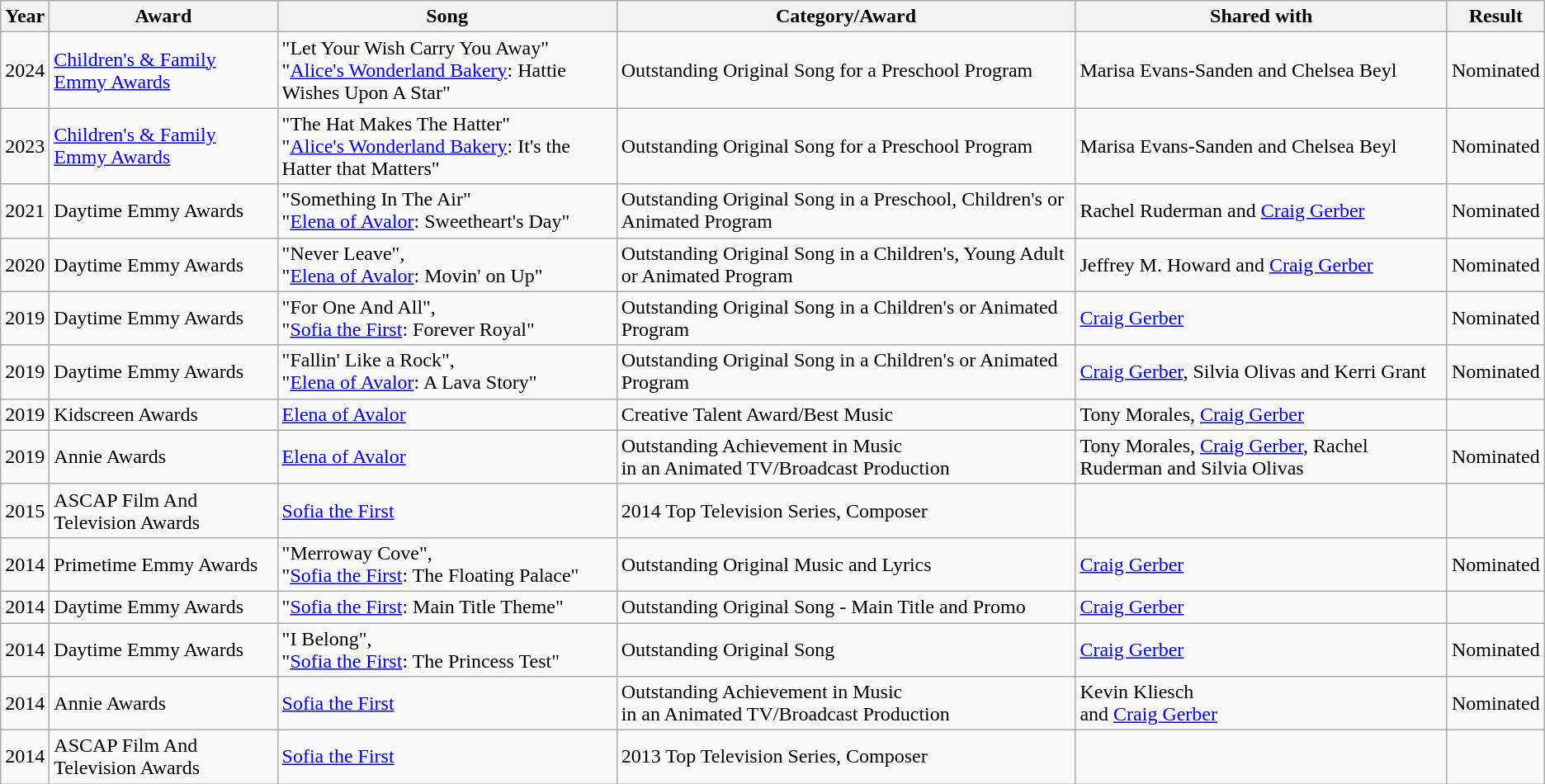<table class="wikitable sortable">
<tr>
<th>Year</th>
<th>Award</th>
<th>Song</th>
<th>Category/Award</th>
<th>Shared with</th>
<th>Result</th>
</tr>
<tr>
<td>2024</td>
<td><a href='#'>Children's & Family Emmy Awards</a></td>
<td>"Let Your Wish Carry You Away"<br>"<a href='#'>Alice's Wonderland Bakery</a>: Hattie Wishes Upon A Star"</td>
<td>Outstanding Original Song for a Preschool Program</td>
<td>Marisa Evans-Sanden and Chelsea Beyl</td>
<td>Nominated</td>
</tr>
<tr>
<td>2023</td>
<td><a href='#'>Children's & Family Emmy Awards</a></td>
<td>"The Hat Makes The Hatter"<br>"<a href='#'>Alice's Wonderland Bakery</a>: It's the Hatter that Matters"</td>
<td>Outstanding Original Song for a Preschool Program</td>
<td>Marisa Evans-Sanden and Chelsea Beyl</td>
<td>Nominated</td>
</tr>
<tr>
<td>2021</td>
<td>Daytime Emmy Awards</td>
<td>"Something In The Air"<br>"<a href='#'>Elena of Avalor</a>: Sweetheart's Day"</td>
<td>Outstanding Original Song in a Preschool, Children's or Animated Program</td>
<td>Rachel Ruderman and <a href='#'>Craig Gerber</a></td>
<td>Nominated</td>
</tr>
<tr>
<td>2020</td>
<td>Daytime Emmy Awards</td>
<td>"Never Leave",<br>"<a href='#'>Elena of Avalor</a>: Movin' on Up"</td>
<td>Outstanding Original Song in a Children's, Young Adult or Animated Program</td>
<td>Jeffrey M. Howard and <a href='#'>Craig Gerber</a></td>
<td>Nominated</td>
</tr>
<tr>
<td>2019</td>
<td>Daytime Emmy Awards</td>
<td>"For One And All",<br>"<a href='#'>Sofia the First</a>: Forever Royal"</td>
<td>Outstanding Original Song in a Children's or Animated Program</td>
<td><a href='#'>Craig Gerber</a></td>
<td>Nominated</td>
</tr>
<tr>
<td>2019</td>
<td>Daytime Emmy Awards</td>
<td>"Fallin' Like a Rock",<br>"<a href='#'>Elena of Avalor</a>: A Lava Story"</td>
<td>Outstanding Original Song in a Children's or Animated Program</td>
<td><a href='#'>Craig Gerber</a>, Silvia Olivas and Kerri Grant</td>
<td>Nominated</td>
</tr>
<tr>
<td>2019</td>
<td>Kidscreen Awards</td>
<td><a href='#'>Elena of Avalor</a></td>
<td>Creative Talent Award/Best Music</td>
<td>Tony Morales, <a href='#'>Craig Gerber</a></td>
<td></td>
</tr>
<tr>
<td>2019</td>
<td>Annie Awards</td>
<td><a href='#'>Elena of Avalor</a></td>
<td>Outstanding Achievement in Music<br>in an Animated TV/Broadcast Production</td>
<td>Tony Morales, <a href='#'>Craig Gerber</a>, Rachel Ruderman and Silvia Olivas</td>
<td>Nominated</td>
</tr>
<tr>
<td>2015</td>
<td>ASCAP Film And Television Awards</td>
<td><a href='#'>Sofia the First</a></td>
<td>2014 Top Television Series, Composer</td>
<td></td>
<td></td>
</tr>
<tr>
<td>2014</td>
<td>Primetime Emmy Awards</td>
<td>"Merroway Cove",<br>"<a href='#'>Sofia the First</a>: The Floating Palace"</td>
<td>Outstanding Original Music and Lyrics</td>
<td><a href='#'>Craig Gerber</a></td>
<td>Nominated</td>
</tr>
<tr>
<td>2014</td>
<td>Daytime Emmy Awards</td>
<td>"<a href='#'>Sofia the First</a>: Main Title Theme"</td>
<td>Outstanding Original Song - Main Title and Promo</td>
<td><a href='#'>Craig Gerber</a></td>
<td></td>
</tr>
<tr>
<td>2014</td>
<td>Daytime Emmy Awards</td>
<td>"I Belong",<br>"<a href='#'>Sofia the First</a>: The Princess Test"</td>
<td>Outstanding Original Song</td>
<td><a href='#'>Craig Gerber</a></td>
<td>Nominated</td>
</tr>
<tr>
<td>2014</td>
<td>Annie Awards</td>
<td><a href='#'>Sofia the First</a></td>
<td>Outstanding Achievement in Music<br>in an Animated TV/Broadcast Production</td>
<td>Kevin Kliesch<br>and <a href='#'>Craig Gerber</a></td>
<td>Nominated</td>
</tr>
<tr>
<td>2014</td>
<td>ASCAP Film And Television Awards</td>
<td><a href='#'>Sofia the First</a></td>
<td>2013 Top Television Series, Composer</td>
<td></td>
<td></td>
</tr>
</table>
